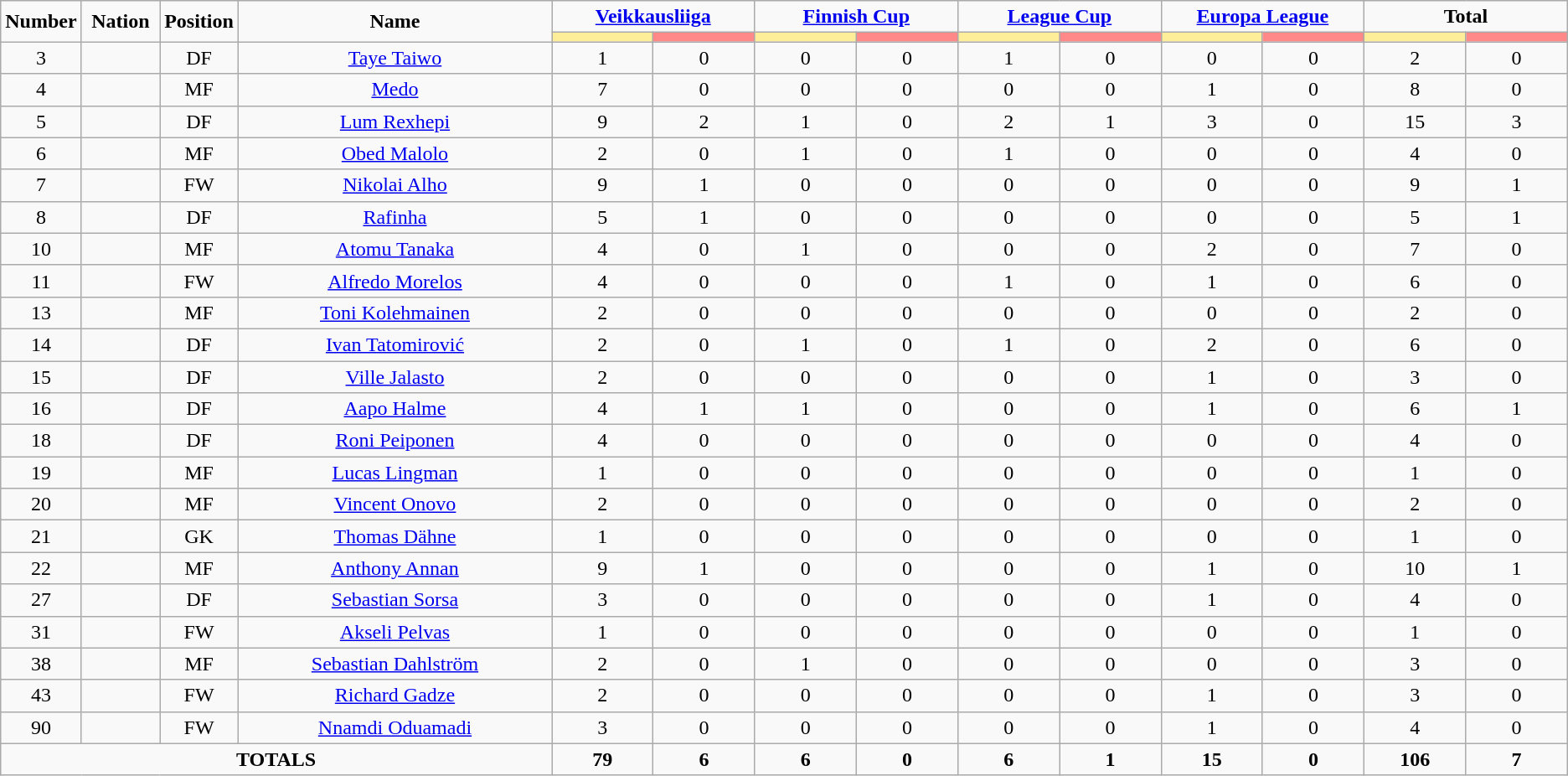<table class="wikitable" style="text-align:center;">
<tr>
<td rowspan="2"  style="width:5%;"><strong>Number</strong></td>
<td rowspan="2"  style="width:5%;"><strong>Nation</strong></td>
<td rowspan="2"  style="width:5%;"><strong>Position</strong></td>
<td rowspan="2"  style="width:20%;"><strong>Name</strong></td>
<td colspan="2"><strong><a href='#'>Veikkausliiga</a></strong></td>
<td colspan="2"><strong><a href='#'>Finnish Cup</a></strong></td>
<td colspan="2"><strong><a href='#'>League Cup</a></strong></td>
<td colspan="2"><strong><a href='#'>Europa League</a></strong></td>
<td colspan="2"><strong>Total</strong></td>
</tr>
<tr>
<th style="width:60px; background:#fe9;"></th>
<th style="width:60px; background:#ff8888;"></th>
<th style="width:60px; background:#fe9;"></th>
<th style="width:60px; background:#ff8888;"></th>
<th style="width:60px; background:#fe9;"></th>
<th style="width:60px; background:#ff8888;"></th>
<th style="width:60px; background:#fe9;"></th>
<th style="width:60px; background:#ff8888;"></th>
<th style="width:60px; background:#fe9;"></th>
<th style="width:60px; background:#ff8888;"></th>
</tr>
<tr>
<td>3</td>
<td></td>
<td>DF</td>
<td><a href='#'>Taye Taiwo</a></td>
<td>1</td>
<td>0</td>
<td>0</td>
<td>0</td>
<td>1</td>
<td>0</td>
<td>0</td>
<td>0</td>
<td>2</td>
<td>0</td>
</tr>
<tr>
<td>4</td>
<td></td>
<td>MF</td>
<td><a href='#'>Medo</a></td>
<td>7</td>
<td>0</td>
<td>0</td>
<td>0</td>
<td>0</td>
<td>0</td>
<td>1</td>
<td>0</td>
<td>8</td>
<td>0</td>
</tr>
<tr>
<td>5</td>
<td></td>
<td>DF</td>
<td><a href='#'>Lum Rexhepi</a></td>
<td>9</td>
<td>2</td>
<td>1</td>
<td>0</td>
<td>2</td>
<td>1</td>
<td>3</td>
<td>0</td>
<td>15</td>
<td>3</td>
</tr>
<tr>
<td>6</td>
<td></td>
<td>MF</td>
<td><a href='#'>Obed Malolo</a></td>
<td>2</td>
<td>0</td>
<td>1</td>
<td>0</td>
<td>1</td>
<td>0</td>
<td>0</td>
<td>0</td>
<td>4</td>
<td>0</td>
</tr>
<tr>
<td>7</td>
<td></td>
<td>FW</td>
<td><a href='#'>Nikolai Alho</a></td>
<td>9</td>
<td>1</td>
<td>0</td>
<td>0</td>
<td>0</td>
<td>0</td>
<td>0</td>
<td>0</td>
<td>9</td>
<td>1</td>
</tr>
<tr>
<td>8</td>
<td></td>
<td>DF</td>
<td><a href='#'>Rafinha</a></td>
<td>5</td>
<td>1</td>
<td>0</td>
<td>0</td>
<td>0</td>
<td>0</td>
<td>0</td>
<td>0</td>
<td>5</td>
<td>1</td>
</tr>
<tr>
<td>10</td>
<td></td>
<td>MF</td>
<td><a href='#'>Atomu Tanaka</a></td>
<td>4</td>
<td>0</td>
<td>1</td>
<td>0</td>
<td>0</td>
<td>0</td>
<td>2</td>
<td>0</td>
<td>7</td>
<td>0</td>
</tr>
<tr>
<td>11</td>
<td></td>
<td>FW</td>
<td><a href='#'>Alfredo Morelos</a></td>
<td>4</td>
<td>0</td>
<td>0</td>
<td>0</td>
<td>1</td>
<td>0</td>
<td>1</td>
<td>0</td>
<td>6</td>
<td>0</td>
</tr>
<tr>
<td>13</td>
<td></td>
<td>MF</td>
<td><a href='#'>Toni Kolehmainen</a></td>
<td>2</td>
<td>0</td>
<td>0</td>
<td>0</td>
<td>0</td>
<td>0</td>
<td>0</td>
<td>0</td>
<td>2</td>
<td>0</td>
</tr>
<tr>
<td>14</td>
<td></td>
<td>DF</td>
<td><a href='#'>Ivan Tatomirović</a></td>
<td>2</td>
<td>0</td>
<td>1</td>
<td>0</td>
<td>1</td>
<td>0</td>
<td>2</td>
<td>0</td>
<td>6</td>
<td>0</td>
</tr>
<tr>
<td>15</td>
<td></td>
<td>DF</td>
<td><a href='#'>Ville Jalasto</a></td>
<td>2</td>
<td>0</td>
<td>0</td>
<td>0</td>
<td>0</td>
<td>0</td>
<td>1</td>
<td>0</td>
<td>3</td>
<td>0</td>
</tr>
<tr>
<td>16</td>
<td></td>
<td>DF</td>
<td><a href='#'>Aapo Halme</a></td>
<td>4</td>
<td>1</td>
<td>1</td>
<td>0</td>
<td>0</td>
<td>0</td>
<td>1</td>
<td>0</td>
<td>6</td>
<td>1</td>
</tr>
<tr>
<td>18</td>
<td></td>
<td>DF</td>
<td><a href='#'>Roni Peiponen</a></td>
<td>4</td>
<td>0</td>
<td>0</td>
<td>0</td>
<td>0</td>
<td>0</td>
<td>0</td>
<td>0</td>
<td>4</td>
<td>0</td>
</tr>
<tr>
<td>19</td>
<td></td>
<td>MF</td>
<td><a href='#'>Lucas Lingman</a></td>
<td>1</td>
<td>0</td>
<td>0</td>
<td>0</td>
<td>0</td>
<td>0</td>
<td>0</td>
<td>0</td>
<td>1</td>
<td>0</td>
</tr>
<tr>
<td>20</td>
<td></td>
<td>MF</td>
<td><a href='#'>Vincent Onovo</a></td>
<td>2</td>
<td>0</td>
<td>0</td>
<td>0</td>
<td>0</td>
<td>0</td>
<td>0</td>
<td>0</td>
<td>2</td>
<td>0</td>
</tr>
<tr>
<td>21</td>
<td></td>
<td>GK</td>
<td><a href='#'>Thomas Dähne</a></td>
<td>1</td>
<td>0</td>
<td>0</td>
<td>0</td>
<td>0</td>
<td>0</td>
<td>0</td>
<td>0</td>
<td>1</td>
<td>0</td>
</tr>
<tr>
<td>22</td>
<td></td>
<td>MF</td>
<td><a href='#'>Anthony Annan</a></td>
<td>9</td>
<td>1</td>
<td>0</td>
<td>0</td>
<td>0</td>
<td>0</td>
<td>1</td>
<td>0</td>
<td>10</td>
<td>1</td>
</tr>
<tr>
<td>27</td>
<td></td>
<td>DF</td>
<td><a href='#'>Sebastian Sorsa</a></td>
<td>3</td>
<td>0</td>
<td>0</td>
<td>0</td>
<td>0</td>
<td>0</td>
<td>1</td>
<td>0</td>
<td>4</td>
<td>0</td>
</tr>
<tr>
<td>31</td>
<td></td>
<td>FW</td>
<td><a href='#'>Akseli Pelvas</a></td>
<td>1</td>
<td>0</td>
<td>0</td>
<td>0</td>
<td>0</td>
<td>0</td>
<td>0</td>
<td>0</td>
<td>1</td>
<td>0</td>
</tr>
<tr>
<td>38</td>
<td></td>
<td>MF</td>
<td><a href='#'>Sebastian Dahlström</a></td>
<td>2</td>
<td>0</td>
<td>1</td>
<td>0</td>
<td>0</td>
<td>0</td>
<td>0</td>
<td>0</td>
<td>3</td>
<td>0</td>
</tr>
<tr>
<td>43</td>
<td></td>
<td>FW</td>
<td><a href='#'>Richard Gadze</a></td>
<td>2</td>
<td>0</td>
<td>0</td>
<td>0</td>
<td>0</td>
<td>0</td>
<td>1</td>
<td>0</td>
<td>3</td>
<td>0</td>
</tr>
<tr>
<td>90</td>
<td></td>
<td>FW</td>
<td><a href='#'>Nnamdi Oduamadi</a></td>
<td>3</td>
<td>0</td>
<td>0</td>
<td>0</td>
<td>0</td>
<td>0</td>
<td>1</td>
<td>0</td>
<td>4</td>
<td>0</td>
</tr>
<tr>
<td colspan="4"><strong>TOTALS</strong></td>
<td><strong>79</strong></td>
<td><strong>6</strong></td>
<td><strong>6</strong></td>
<td><strong>0</strong></td>
<td><strong>6</strong></td>
<td><strong>1</strong></td>
<td><strong>15</strong></td>
<td><strong>0</strong></td>
<td><strong>106</strong></td>
<td><strong>7</strong></td>
</tr>
</table>
